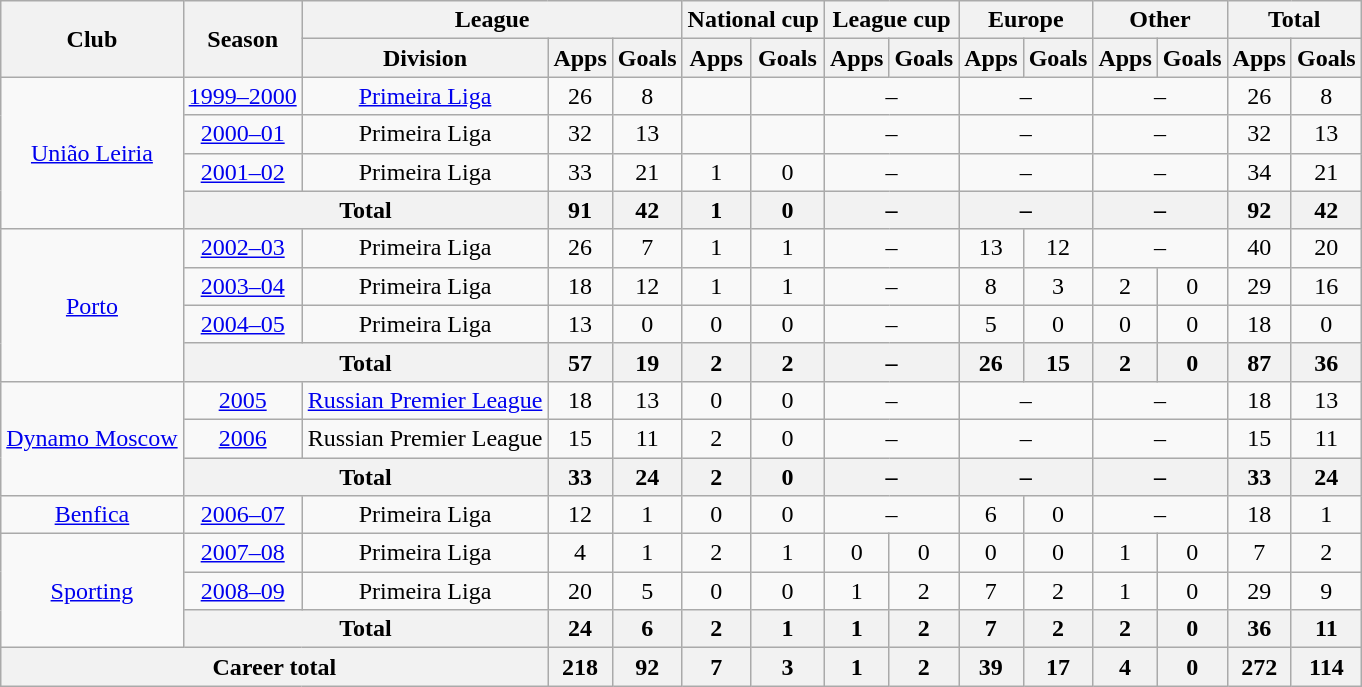<table class="wikitable" style="text-align:center">
<tr>
<th rowspan="2">Club</th>
<th rowspan="2">Season</th>
<th colspan="3">League</th>
<th colspan="2">National cup</th>
<th colspan="2">League cup</th>
<th colspan="2">Europe</th>
<th colspan="2">Other</th>
<th colspan="2">Total</th>
</tr>
<tr>
<th>Division</th>
<th>Apps</th>
<th>Goals</th>
<th>Apps</th>
<th>Goals</th>
<th>Apps</th>
<th>Goals</th>
<th>Apps</th>
<th>Goals</th>
<th>Apps</th>
<th>Goals</th>
<th>Apps</th>
<th>Goals</th>
</tr>
<tr>
<td rowspan="4"><a href='#'>União Leiria</a></td>
<td><a href='#'>1999–2000</a></td>
<td><a href='#'>Primeira Liga</a></td>
<td>26</td>
<td>8</td>
<td></td>
<td></td>
<td colspan="2">–</td>
<td colspan="2">–</td>
<td colspan="2">–</td>
<td>26</td>
<td>8</td>
</tr>
<tr>
<td><a href='#'>2000–01</a></td>
<td>Primeira Liga</td>
<td>32</td>
<td>13</td>
<td></td>
<td></td>
<td colspan="2">–</td>
<td colspan="2">–</td>
<td colspan="2">–</td>
<td>32</td>
<td>13</td>
</tr>
<tr>
<td><a href='#'>2001–02</a></td>
<td>Primeira Liga</td>
<td>33</td>
<td>21</td>
<td>1</td>
<td>0</td>
<td colspan="2">–</td>
<td colspan="2">–</td>
<td colspan="2">–</td>
<td>34</td>
<td>21</td>
</tr>
<tr>
<th colspan="2">Total</th>
<th>91</th>
<th>42</th>
<th>1</th>
<th>0</th>
<th colspan="2">–</th>
<th colspan="2">–</th>
<th colspan="2">–</th>
<th>92</th>
<th>42</th>
</tr>
<tr>
<td rowspan="4"><a href='#'>Porto</a></td>
<td><a href='#'>2002–03</a></td>
<td>Primeira Liga</td>
<td>26</td>
<td>7</td>
<td>1</td>
<td>1</td>
<td colspan="2">–</td>
<td>13</td>
<td>12</td>
<td colspan="2">–</td>
<td>40</td>
<td>20</td>
</tr>
<tr>
<td><a href='#'>2003–04</a></td>
<td>Primeira Liga</td>
<td>18</td>
<td>12</td>
<td>1</td>
<td>1</td>
<td colspan="2">–</td>
<td>8</td>
<td>3</td>
<td>2</td>
<td>0</td>
<td>29</td>
<td>16</td>
</tr>
<tr>
<td><a href='#'>2004–05</a></td>
<td>Primeira Liga</td>
<td>13</td>
<td>0</td>
<td>0</td>
<td>0</td>
<td colspan="2">–</td>
<td>5</td>
<td>0</td>
<td>0</td>
<td>0</td>
<td>18</td>
<td>0</td>
</tr>
<tr>
<th colspan="2">Total</th>
<th>57</th>
<th>19</th>
<th>2</th>
<th>2</th>
<th colspan="2">–</th>
<th>26</th>
<th>15</th>
<th>2</th>
<th>0</th>
<th>87</th>
<th>36</th>
</tr>
<tr>
<td rowspan="3"><a href='#'>Dynamo Moscow</a></td>
<td><a href='#'>2005</a></td>
<td><a href='#'>Russian Premier League</a></td>
<td>18</td>
<td>13</td>
<td>0</td>
<td>0</td>
<td colspan="2">–</td>
<td colspan="2">–</td>
<td colspan="2">–</td>
<td>18</td>
<td>13</td>
</tr>
<tr>
<td><a href='#'>2006</a></td>
<td>Russian Premier League</td>
<td>15</td>
<td>11</td>
<td>2</td>
<td>0</td>
<td colspan="2">–</td>
<td colspan="2">–</td>
<td colspan="2">–</td>
<td>15</td>
<td>11</td>
</tr>
<tr>
<th colspan="2">Total</th>
<th>33</th>
<th>24</th>
<th>2</th>
<th>0</th>
<th colspan="2">–</th>
<th colspan="2">–</th>
<th colspan="2">–</th>
<th>33</th>
<th>24</th>
</tr>
<tr>
<td><a href='#'>Benfica</a></td>
<td><a href='#'>2006–07</a></td>
<td>Primeira Liga</td>
<td>12</td>
<td>1</td>
<td>0</td>
<td>0</td>
<td colspan="2">–</td>
<td>6</td>
<td>0</td>
<td colspan="2">–</td>
<td>18</td>
<td>1</td>
</tr>
<tr>
<td rowspan="3"><a href='#'>Sporting</a></td>
<td><a href='#'>2007–08</a></td>
<td>Primeira Liga</td>
<td>4</td>
<td>1</td>
<td>2</td>
<td>1</td>
<td>0</td>
<td>0</td>
<td>0</td>
<td>0</td>
<td>1</td>
<td>0</td>
<td>7</td>
<td>2</td>
</tr>
<tr>
<td><a href='#'>2008–09</a></td>
<td>Primeira Liga</td>
<td>20</td>
<td>5</td>
<td>0</td>
<td>0</td>
<td>1</td>
<td>2</td>
<td>7</td>
<td>2</td>
<td>1</td>
<td>0</td>
<td>29</td>
<td>9</td>
</tr>
<tr>
<th colspan="2">Total</th>
<th>24</th>
<th>6</th>
<th>2</th>
<th>1</th>
<th>1</th>
<th>2</th>
<th>7</th>
<th>2</th>
<th>2</th>
<th>0</th>
<th>36</th>
<th>11</th>
</tr>
<tr>
<th colspan="3">Career total</th>
<th>218</th>
<th>92</th>
<th>7</th>
<th>3</th>
<th>1</th>
<th>2</th>
<th>39</th>
<th>17</th>
<th>4</th>
<th>0</th>
<th>272</th>
<th>114</th>
</tr>
</table>
